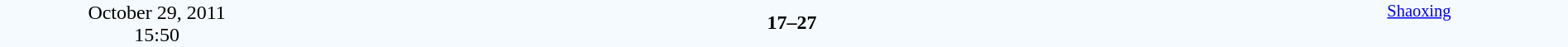<table style="width: 100%; background:#F5FAFF;" cellspacing="0">
<tr>
<td align=center rowspan=3 width=20%>October 29, 2011<br>15:50</td>
</tr>
<tr>
<td width=24% align=right></td>
<td align=center width=13%><strong>17–27</strong></td>
<td width=24%><strong></strong></td>
<td style=font-size:85% rowspan=3 valign=top align=center><a href='#'>Shaoxing</a></td>
</tr>
<tr style=font-size:85%>
<td align=right></td>
<td align=center></td>
<td></td>
</tr>
</table>
